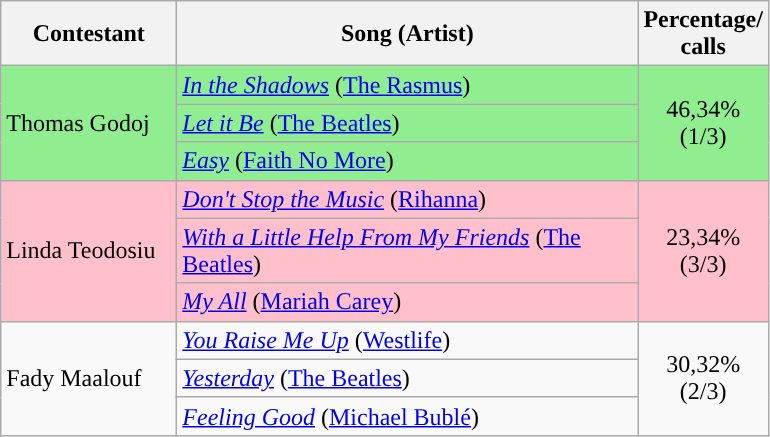<table class="wikitable">
<tr>
<th width="110">Contestant</th>
<th width="300">Song (Artist)</th>
<th width="28">Percentage/<br>calls</th>
</tr>
<tr style="background:lightgreen;">
<td align="left" rowspan="3">Thomas Godoj</td>
<td align="left"><em><a href='#'>In the Shadows</a></em> (<a href='#'>The Rasmus</a>)</td>
<td align="center" rowspan="3">46,34% (1/3)</td>
</tr>
<tr style="background:lightgreen;">
<td align="left"><em><a href='#'>Let it Be</a></em> (<a href='#'>The Beatles</a>)</td>
</tr>
<tr style="background:lightgreen;">
<td align="left"><em><a href='#'>Easy</a></em> (<a href='#'>Faith No More</a>)</td>
</tr>
<tr bgcolor="pink">
<td align="left" rowspan="3">Linda Teodosiu</td>
<td align="left"><em><a href='#'>Don't Stop the Music</a></em> (<a href='#'>Rihanna</a>)</td>
<td align="center" rowspan="3">23,34% (3/3)</td>
</tr>
<tr bgcolor="pink">
<td align="left"><em><a href='#'>With a Little Help From My Friends</a></em> (<a href='#'>The Beatles</a>)</td>
</tr>
<tr bgcolor="pink">
<td align="left"><em><a href='#'>My All</a></em> (<a href='#'>Mariah Carey</a>)</td>
</tr>
<tr>
<td align="left" rowspan="3">Fady Maalouf</td>
<td align="left"><em><a href='#'>You Raise Me Up</a></em> (<a href='#'>Westlife</a>)</td>
<td align="center" rowspan="3">30,32% (2/3)</td>
</tr>
<tr>
<td align="left"><em><a href='#'>Yesterday</a></em> (<a href='#'>The Beatles</a>)</td>
</tr>
<tr>
<td align="left"><em><a href='#'>Feeling Good</a></em> (<a href='#'>Michael Bublé</a>)</td>
</tr>
</table>
